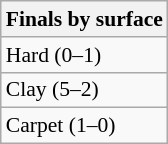<table class=wikitable style=font-size:90%>
<tr>
<th>Finals by surface</th>
</tr>
<tr>
<td>Hard (0–1)</td>
</tr>
<tr>
<td>Clay (5–2)</td>
</tr>
<tr>
<td>Carpet (1–0)</td>
</tr>
</table>
